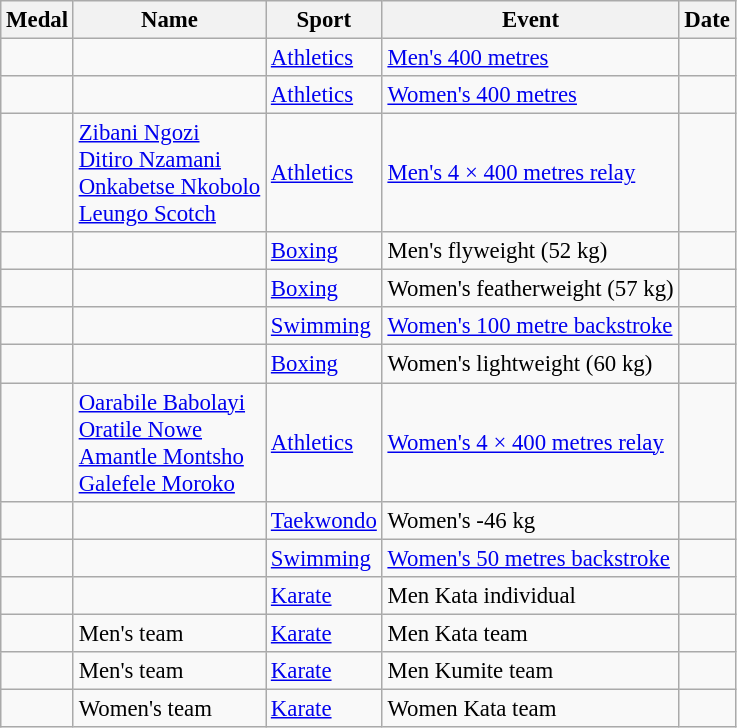<table class="wikitable sortable" style="font-size:95%">
<tr>
<th>Medal</th>
<th>Name</th>
<th>Sport</th>
<th>Event</th>
<th>Date</th>
</tr>
<tr>
<td></td>
<td></td>
<td><a href='#'>Athletics</a></td>
<td><a href='#'>Men's 400 metres</a></td>
<td></td>
</tr>
<tr>
<td></td>
<td></td>
<td><a href='#'>Athletics</a></td>
<td><a href='#'>Women's 400 metres</a></td>
<td></td>
</tr>
<tr>
<td></td>
<td><a href='#'>Zibani Ngozi</a><br><a href='#'>Ditiro Nzamani</a><br><a href='#'>Onkabetse Nkobolo</a><br><a href='#'>Leungo Scotch</a></td>
<td><a href='#'>Athletics</a></td>
<td><a href='#'>Men's 4 × 400 metres relay</a></td>
<td></td>
</tr>
<tr>
<td></td>
<td></td>
<td><a href='#'>Boxing</a></td>
<td>Men's flyweight (52 kg)</td>
<td></td>
</tr>
<tr>
<td></td>
<td></td>
<td><a href='#'>Boxing</a></td>
<td>Women's featherweight (57 kg)</td>
<td></td>
</tr>
<tr>
<td></td>
<td></td>
<td><a href='#'>Swimming</a></td>
<td><a href='#'>Women's 100 metre backstroke</a></td>
<td></td>
</tr>
<tr>
<td></td>
<td></td>
<td><a href='#'>Boxing</a></td>
<td>Women's lightweight (60 kg)</td>
<td></td>
</tr>
<tr>
<td></td>
<td><a href='#'>Oarabile Babolayi</a><br><a href='#'>Oratile Nowe</a><br><a href='#'>Amantle Montsho</a><br><a href='#'>Galefele Moroko</a></td>
<td><a href='#'>Athletics</a></td>
<td><a href='#'>Women's 4 × 400 metres relay</a></td>
<td></td>
</tr>
<tr>
<td></td>
<td></td>
<td><a href='#'>Taekwondo</a></td>
<td>Women's -46 kg</td>
<td></td>
</tr>
<tr>
<td></td>
<td></td>
<td><a href='#'>Swimming</a></td>
<td><a href='#'>Women's 50 metres backstroke</a></td>
<td></td>
</tr>
<tr>
<td></td>
<td></td>
<td><a href='#'>Karate</a></td>
<td>Men Kata individual</td>
<td></td>
</tr>
<tr>
<td></td>
<td>Men's team</td>
<td><a href='#'>Karate</a></td>
<td>Men Kata team</td>
<td></td>
</tr>
<tr>
<td></td>
<td>Men's team</td>
<td><a href='#'>Karate</a></td>
<td>Men Kumite team</td>
<td></td>
</tr>
<tr>
<td></td>
<td>Women's team</td>
<td><a href='#'>Karate</a></td>
<td>Women Kata team</td>
<td></td>
</tr>
</table>
